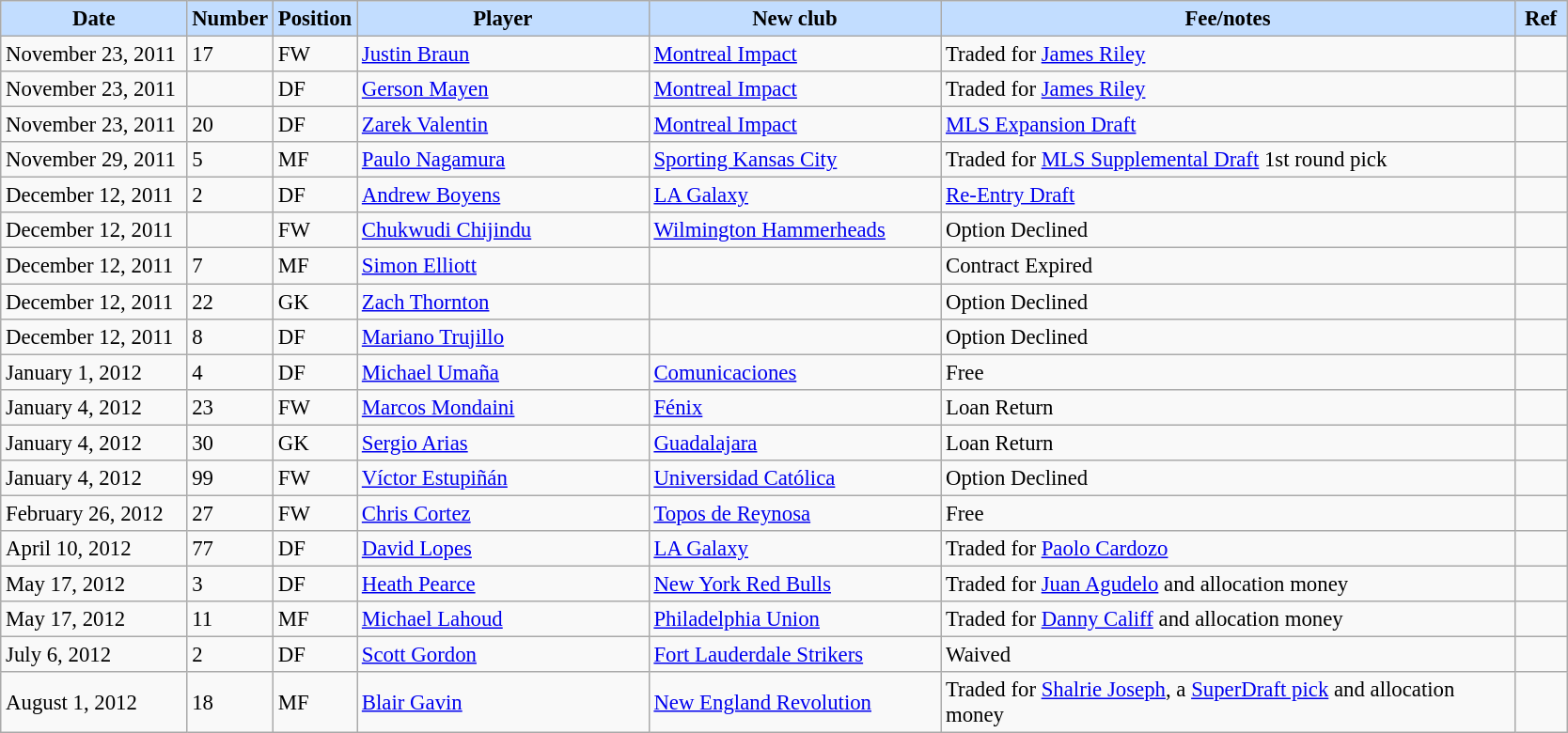<table class="wikitable" style="text-align:left; font-size:95%;">
<tr>
<th style="background:#c2ddff; width:125px;">Date</th>
<th style="background:#c2ddff; width:50px;">Number</th>
<th style="background:#c2ddff; width:50px;">Position</th>
<th style="background:#c2ddff; width:200px;">Player</th>
<th style="background:#c2ddff; width:200px;">New club</th>
<th style="background:#c2ddff; width:400px;">Fee/notes</th>
<th style="background:#c2ddff; width:30px;">Ref</th>
</tr>
<tr>
<td>November 23, 2011</td>
<td>17</td>
<td>FW</td>
<td> <a href='#'>Justin Braun</a></td>
<td><a href='#'>Montreal Impact</a></td>
<td>Traded for <a href='#'>James Riley</a></td>
<td></td>
</tr>
<tr>
<td>November 23, 2011</td>
<td></td>
<td>DF</td>
<td> <a href='#'>Gerson Mayen</a></td>
<td><a href='#'>Montreal Impact</a></td>
<td>Traded for <a href='#'>James Riley</a></td>
<td></td>
</tr>
<tr>
<td>November 23, 2011</td>
<td>20</td>
<td>DF</td>
<td> <a href='#'>Zarek Valentin</a></td>
<td><a href='#'>Montreal Impact</a></td>
<td><a href='#'>MLS Expansion Draft</a></td>
<td></td>
</tr>
<tr>
<td>November 29, 2011</td>
<td>5</td>
<td>MF</td>
<td> <a href='#'>Paulo Nagamura</a></td>
<td><a href='#'>Sporting Kansas City</a></td>
<td>Traded for <a href='#'>MLS Supplemental Draft</a> 1st round pick</td>
<td></td>
</tr>
<tr>
<td>December 12, 2011</td>
<td>2</td>
<td>DF</td>
<td> <a href='#'>Andrew Boyens</a></td>
<td><a href='#'>LA Galaxy</a></td>
<td><a href='#'>Re-Entry Draft</a></td>
<td></td>
</tr>
<tr>
<td>December 12, 2011</td>
<td></td>
<td>FW</td>
<td> <a href='#'>Chukwudi Chijindu</a></td>
<td><a href='#'>Wilmington Hammerheads</a></td>
<td>Option Declined</td>
<td></td>
</tr>
<tr>
<td>December 12, 2011</td>
<td>7</td>
<td>MF</td>
<td> <a href='#'>Simon Elliott</a></td>
<td></td>
<td>Contract Expired</td>
<td></td>
</tr>
<tr>
<td>December 12, 2011</td>
<td>22</td>
<td>GK</td>
<td> <a href='#'>Zach Thornton</a></td>
<td></td>
<td>Option Declined</td>
<td></td>
</tr>
<tr>
<td>December 12, 2011</td>
<td>8</td>
<td>DF</td>
<td> <a href='#'>Mariano Trujillo</a></td>
<td></td>
<td>Option Declined</td>
<td></td>
</tr>
<tr>
<td>January 1, 2012</td>
<td>4</td>
<td>DF</td>
<td> <a href='#'>Michael Umaña</a></td>
<td> <a href='#'>Comunicaciones</a></td>
<td>Free</td>
<td></td>
</tr>
<tr>
<td>January 4, 2012</td>
<td>23</td>
<td>FW</td>
<td> <a href='#'>Marcos Mondaini</a></td>
<td> <a href='#'>Fénix</a></td>
<td>Loan Return</td>
<td></td>
</tr>
<tr>
<td>January 4, 2012</td>
<td>30</td>
<td>GK</td>
<td> <a href='#'>Sergio Arias</a></td>
<td> <a href='#'>Guadalajara</a></td>
<td>Loan Return</td>
<td></td>
</tr>
<tr>
<td>January 4, 2012</td>
<td>99</td>
<td>FW</td>
<td> <a href='#'>Víctor Estupiñán</a></td>
<td> <a href='#'>Universidad Católica</a></td>
<td>Option Declined</td>
<td></td>
</tr>
<tr>
<td>February 26, 2012</td>
<td>27</td>
<td>FW</td>
<td> <a href='#'>Chris Cortez</a></td>
<td> <a href='#'>Topos de Reynosa</a></td>
<td>Free</td>
<td></td>
</tr>
<tr>
<td>April 10, 2012</td>
<td>77</td>
<td>DF</td>
<td> <a href='#'>David Lopes</a></td>
<td><a href='#'>LA Galaxy</a></td>
<td>Traded for <a href='#'>Paolo Cardozo</a></td>
<td></td>
</tr>
<tr>
<td>May 17, 2012</td>
<td>3</td>
<td>DF</td>
<td> <a href='#'>Heath Pearce</a></td>
<td><a href='#'>New York Red Bulls</a></td>
<td>Traded for <a href='#'>Juan Agudelo</a> and allocation money</td>
<td></td>
</tr>
<tr>
<td>May 17, 2012</td>
<td>11</td>
<td>MF</td>
<td> <a href='#'>Michael Lahoud</a></td>
<td><a href='#'>Philadelphia Union</a></td>
<td>Traded for <a href='#'>Danny Califf</a> and allocation money</td>
<td></td>
</tr>
<tr>
<td>July 6, 2012</td>
<td>2</td>
<td>DF</td>
<td> <a href='#'>Scott Gordon</a></td>
<td><a href='#'>Fort Lauderdale Strikers</a></td>
<td>Waived</td>
<td></td>
</tr>
<tr>
<td>August 1, 2012</td>
<td>18</td>
<td>MF</td>
<td> <a href='#'>Blair Gavin</a></td>
<td><a href='#'>New England Revolution</a></td>
<td>Traded for <a href='#'>Shalrie Joseph</a>, a <a href='#'>SuperDraft pick</a> and allocation money</td>
<td></td>
</tr>
</table>
